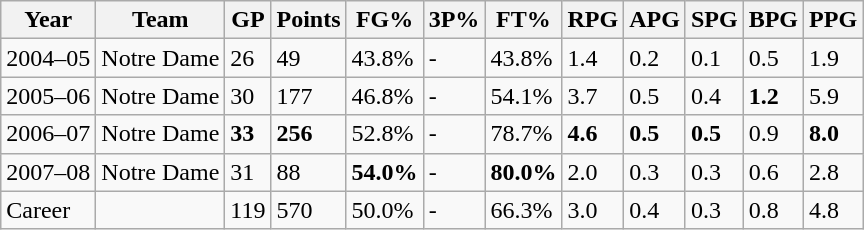<table class="wikitable">
<tr>
<th>Year</th>
<th>Team</th>
<th>GP</th>
<th>Points</th>
<th>FG%</th>
<th>3P%</th>
<th>FT%</th>
<th>RPG</th>
<th>APG</th>
<th>SPG</th>
<th>BPG</th>
<th>PPG</th>
</tr>
<tr>
<td>2004–05</td>
<td>Notre Dame</td>
<td>26</td>
<td>49</td>
<td>43.8%</td>
<td>-</td>
<td>43.8%</td>
<td>1.4</td>
<td>0.2</td>
<td>0.1</td>
<td>0.5</td>
<td>1.9</td>
</tr>
<tr>
<td>2005–06</td>
<td>Notre Dame</td>
<td>30</td>
<td>177</td>
<td>46.8%</td>
<td>-</td>
<td>54.1%</td>
<td>3.7</td>
<td>0.5</td>
<td>0.4</td>
<td><strong>1.2</strong></td>
<td>5.9</td>
</tr>
<tr>
<td>2006–07</td>
<td>Notre Dame</td>
<td><strong>33</strong></td>
<td><strong>256</strong></td>
<td>52.8%</td>
<td>-</td>
<td>78.7%</td>
<td><strong>4.6</strong></td>
<td><strong>0.5</strong></td>
<td><strong>0.5</strong></td>
<td>0.9</td>
<td><strong>8.0</strong></td>
</tr>
<tr>
<td>2007–08</td>
<td>Notre Dame</td>
<td>31</td>
<td>88</td>
<td><strong>54.0%</strong></td>
<td>-</td>
<td><strong>80.0%</strong></td>
<td>2.0</td>
<td>0.3</td>
<td>0.3</td>
<td>0.6</td>
<td>2.8</td>
</tr>
<tr>
<td>Career</td>
<td></td>
<td>119</td>
<td>570</td>
<td>50.0%</td>
<td>-</td>
<td>66.3%</td>
<td>3.0</td>
<td>0.4</td>
<td>0.3</td>
<td>0.8</td>
<td>4.8</td>
</tr>
</table>
